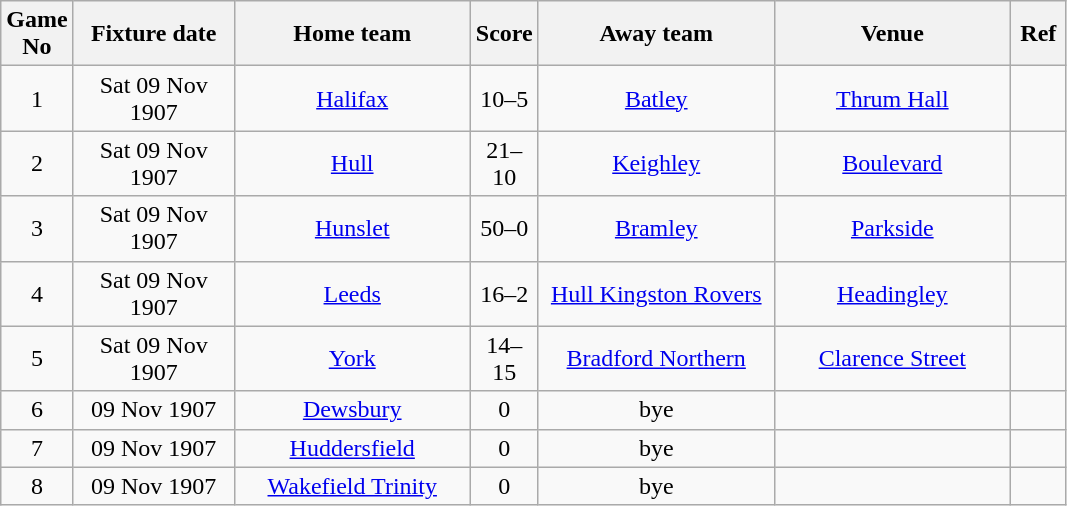<table class="wikitable" style="text-align:center;">
<tr>
<th width=20 abbr="No">Game No</th>
<th width=100 abbr="Date">Fixture date</th>
<th width=150 abbr="Home team">Home team</th>
<th width=20 abbr="Score">Score</th>
<th width=150 abbr="Away team">Away team</th>
<th width=150 abbr="Venue">Venue</th>
<th width=30 abbr="Ref">Ref</th>
</tr>
<tr>
<td>1</td>
<td>Sat 09 Nov 1907</td>
<td><a href='#'>Halifax</a></td>
<td>10–5</td>
<td><a href='#'>Batley</a></td>
<td><a href='#'>Thrum Hall</a></td>
<td></td>
</tr>
<tr>
<td>2</td>
<td>Sat 09 Nov 1907</td>
<td><a href='#'>Hull</a></td>
<td>21–10</td>
<td><a href='#'>Keighley</a></td>
<td><a href='#'>Boulevard</a></td>
<td></td>
</tr>
<tr>
<td>3</td>
<td>Sat 09 Nov 1907</td>
<td><a href='#'>Hunslet</a></td>
<td>50–0</td>
<td><a href='#'>Bramley</a></td>
<td><a href='#'>Parkside</a></td>
<td></td>
</tr>
<tr>
<td>4</td>
<td>Sat 09 Nov 1907</td>
<td><a href='#'>Leeds</a></td>
<td>16–2</td>
<td><a href='#'>Hull Kingston Rovers</a></td>
<td><a href='#'>Headingley</a></td>
<td></td>
</tr>
<tr>
<td>5</td>
<td>Sat 09 Nov 1907</td>
<td><a href='#'>York</a></td>
<td>14–15</td>
<td><a href='#'>Bradford Northern</a></td>
<td><a href='#'>Clarence Street</a></td>
<td></td>
</tr>
<tr>
<td>6</td>
<td>09 Nov 1907</td>
<td><a href='#'>Dewsbury</a></td>
<td>0</td>
<td>bye</td>
<td></td>
<td></td>
</tr>
<tr>
<td>7</td>
<td>09 Nov 1907</td>
<td><a href='#'>Huddersfield</a></td>
<td>0</td>
<td>bye</td>
<td></td>
<td></td>
</tr>
<tr>
<td>8</td>
<td>09 Nov 1907</td>
<td><a href='#'>Wakefield Trinity</a></td>
<td>0</td>
<td>bye</td>
<td></td>
<td></td>
</tr>
</table>
